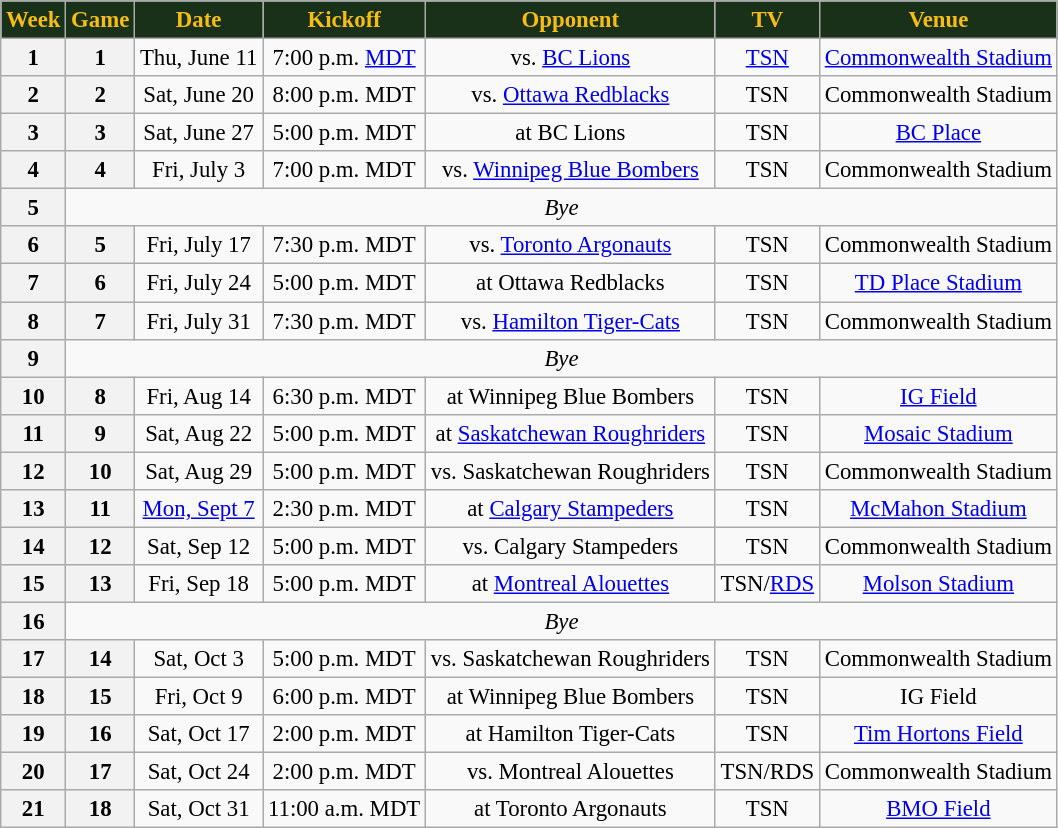<table class="wikitable" style="font-size: 95%;">
<tr>
<th style="background:#183118;color:#f7bd13;">Week</th>
<th style="background:#183118;color:#f7bd13;">Game</th>
<th style="background:#183118;color:#f7bd13;">Date</th>
<th style="background:#183118;color:#f7bd13;">Kickoff</th>
<th style="background:#183118;color:#f7bd13;">Opponent</th>
<th style="background:#183118;color:#f7bd13;">TV</th>
<th style="background:#183118;color:#f7bd13;">Venue</th>
</tr>
<tr align="center"= bgcolor="">
<th align="center"><strong>1</strong></th>
<th align="center"><strong>1</strong></th>
<td align="center">Thu, June 11</td>
<td align="center">7:00 p.m. <a href='#'>MDT</a></td>
<td align="center">vs. <a href='#'>BC Lions</a></td>
<td align="center"><a href='#'>TSN</a></td>
<td align="center"><a href='#'>Commonwealth Stadium</a></td>
</tr>
<tr align="center"= bgcolor="">
<th align="center"><strong>2</strong></th>
<th align="center"><strong>2</strong></th>
<td align="center">Sat, June 20</td>
<td align="center">8:00 p.m. MDT</td>
<td align="center">vs. <a href='#'>Ottawa Redblacks</a></td>
<td align="center">TSN</td>
<td align="center">Commonwealth Stadium</td>
</tr>
<tr align="center"= bgcolor="">
<th align="center"><strong>3</strong></th>
<th align="center"><strong>3</strong></th>
<td align="center">Sat, June 27</td>
<td align="center">5:00 p.m. MDT</td>
<td align="center">at BC Lions</td>
<td align="center">TSN</td>
<td align="center"><a href='#'>BC Place</a></td>
</tr>
<tr align="center"= bgcolor="">
<th align="center"><strong>4</strong></th>
<th align="center"><strong>4</strong></th>
<td align="center">Fri, July 3</td>
<td align="center">7:00 p.m. MDT</td>
<td align="center">vs. <a href='#'>Winnipeg Blue Bombers</a></td>
<td align="center">TSN</td>
<td align="center">Commonwealth Stadium</td>
</tr>
<tr align="center"= bgcolor="">
<th align="center"><strong>5</strong></th>
<td colspan=10 align="center" valign="middle"><em>Bye</em></td>
</tr>
<tr align="center"= bgcolor="">
<th align="center"><strong>6</strong></th>
<th align="center"><strong>5</strong></th>
<td align="center">Fri, July 17</td>
<td align="center">7:30 p.m. MDT</td>
<td align="center">vs. <a href='#'>Toronto Argonauts</a></td>
<td align="center">TSN</td>
<td align="center">Commonwealth Stadium</td>
</tr>
<tr align="center"= bgcolor="">
<th align="center"><strong>7</strong></th>
<th align="center"><strong>6</strong></th>
<td align="center">Fri, July 24</td>
<td align="center">5:00 p.m. MDT</td>
<td align="center">at Ottawa Redblacks</td>
<td align="center">TSN</td>
<td align="center"><a href='#'>TD Place Stadium</a></td>
</tr>
<tr align="center"= bgcolor="">
<th align="center"><strong>8</strong></th>
<th align="center"><strong>7</strong></th>
<td align="center">Fri, July 31</td>
<td align="center">7:30 p.m. MDT</td>
<td align="center">vs. <a href='#'>Hamilton Tiger-Cats</a></td>
<td align="center">TSN</td>
<td align="center">Commonwealth Stadium</td>
</tr>
<tr align="center"= bgcolor="">
<th align="center"><strong>9</strong></th>
<td colspan=10 align="center" valign="middle"><em>Bye</em></td>
</tr>
<tr align="center"= bgcolor="">
<th align="center"><strong>10</strong></th>
<th align="center"><strong>8</strong></th>
<td align="center">Fri, Aug 14</td>
<td align="center">6:30 p.m. MDT</td>
<td align="center">at Winnipeg Blue Bombers</td>
<td align="center">TSN</td>
<td align="center"><a href='#'>IG Field</a></td>
</tr>
<tr align="center"= bgcolor="">
<th align="center"><strong>11</strong></th>
<th align="center"><strong>9</strong></th>
<td align="center">Sat, Aug 22</td>
<td align="center">5:00 p.m. MDT</td>
<td align="center">at <a href='#'>Saskatchewan Roughriders</a></td>
<td align="center">TSN</td>
<td align="center"><a href='#'>Mosaic Stadium</a></td>
</tr>
<tr align="center"= bgcolor="">
<th align="center"><strong>12</strong></th>
<th align="center"><strong>10</strong></th>
<td align="center">Sat, Aug 29</td>
<td align="center">5:00 p.m. MDT</td>
<td align="center">vs. Saskatchewan Roughriders</td>
<td align="center">TSN</td>
<td align="center">Commonwealth Stadium</td>
</tr>
<tr align="center"= bgcolor="">
<th align="center"><strong>13</strong></th>
<th align="center"><strong>11</strong></th>
<td align="center"><a href='#'>Mon, Sept 7</a></td>
<td align="center">2:30 p.m. MDT</td>
<td align="center">at <a href='#'>Calgary Stampeders</a></td>
<td align="center">TSN</td>
<td align="center"><a href='#'>McMahon Stadium</a></td>
</tr>
<tr align="center"= bgcolor="">
<th align="center"><strong>14</strong></th>
<th align="center"><strong>12</strong></th>
<td align="center">Sat, Sep 12</td>
<td align="center">5:00 p.m. MDT</td>
<td align="center">vs. Calgary Stampeders</td>
<td align="center">TSN</td>
<td align="center">Commonwealth Stadium</td>
</tr>
<tr align="center"= bgcolor="">
<th align="center"><strong>15</strong></th>
<th align="center"><strong>13</strong></th>
<td align="center">Fri, Sep 18</td>
<td align="center">5:00 p.m. MDT</td>
<td align="center">at <a href='#'>Montreal Alouettes</a></td>
<td align="center">TSN/<a href='#'>RDS</a></td>
<td align="center"><a href='#'>Molson Stadium</a></td>
</tr>
<tr align="center"= bgcolor="">
<th align="center"><strong>16</strong></th>
<td colspan=10 align="center" valign="middle"><em>Bye</em></td>
</tr>
<tr align="center"= bgcolor="">
<th align="center"><strong>17</strong></th>
<th align="center"><strong>14</strong></th>
<td align="center">Sat, Oct 3</td>
<td align="center">5:00 p.m. MDT</td>
<td align="center">vs. Saskatchewan Roughriders</td>
<td align="center">TSN</td>
<td align="center">Commonwealth Stadium</td>
</tr>
<tr align="center"= bgcolor="">
<th align="center"><strong>18</strong></th>
<th align="center"><strong>15</strong></th>
<td align="center">Fri, Oct 9</td>
<td align="center">6:00 p.m. MDT</td>
<td align="center">at Winnipeg Blue Bombers</td>
<td align="center">TSN</td>
<td align="center">IG Field</td>
</tr>
<tr align="center"= bgcolor="">
<th align="center"><strong>19</strong></th>
<th align="center"><strong>16</strong></th>
<td align="center">Sat, Oct 17</td>
<td align="center">2:00 p.m. MDT</td>
<td align="center">at Hamilton Tiger-Cats</td>
<td align="center">TSN</td>
<td align="center"><a href='#'>Tim Hortons Field</a></td>
</tr>
<tr align="center"= bgcolor="">
<th align="center"><strong>20</strong></th>
<th align="center"><strong>17</strong></th>
<td align="center">Sat, Oct 24</td>
<td align="center">2:00 p.m. MDT</td>
<td align="center">vs. Montreal Alouettes</td>
<td align="center">TSN/RDS</td>
<td align="center">Commonwealth Stadium</td>
</tr>
<tr align="center"= bgcolor="">
<th align="center"><strong>21</strong></th>
<th align="center"><strong>18</strong></th>
<td align="center">Sat, Oct 31</td>
<td align="center">11:00 a.m. MDT</td>
<td align="center">at Toronto Argonauts</td>
<td align="center">TSN</td>
<td align="center"><a href='#'>BMO Field</a></td>
</tr>
</table>
